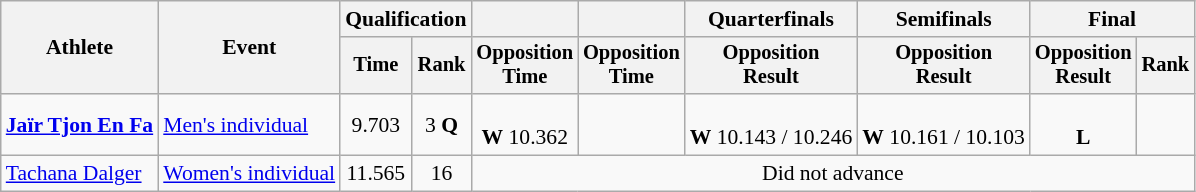<table class=wikitable style="font-size:90%;">
<tr>
<th rowspan=2>Athlete</th>
<th rowspan=2>Event</th>
<th colspan=2>Qualification</th>
<th></th>
<th></th>
<th>Quarterfinals</th>
<th>Semifinals</th>
<th colspan=2>Final</th>
</tr>
<tr style="font-size:95%">
<th>Time</th>
<th>Rank</th>
<th>Opposition<br>Time</th>
<th>Opposition<br>Time</th>
<th>Opposition<br>Result</th>
<th>Opposition<br>Result</th>
<th>Opposition<br>Result</th>
<th>Rank</th>
</tr>
<tr align=center>
<td align=left><strong><a href='#'>Jaïr Tjon En Fa</a></strong></td>
<td align=left><a href='#'>Men's individual</a></td>
<td>9.703</td>
<td>3 <strong>Q</strong></td>
<td><br><strong>W</strong> 10.362</td>
<td></td>
<td><br><strong>W</strong> 10.143 / 10.246</td>
<td><br><strong>W</strong> 10.161 / 10.103</td>
<td><br><strong>L</strong></td>
<td></td>
</tr>
<tr align=center>
<td align=left><a href='#'>Tachana Dalger</a></td>
<td align=left><a href='#'>Women's individual</a></td>
<td>11.565</td>
<td>16</td>
<td colspan=6>Did not advance</td>
</tr>
</table>
